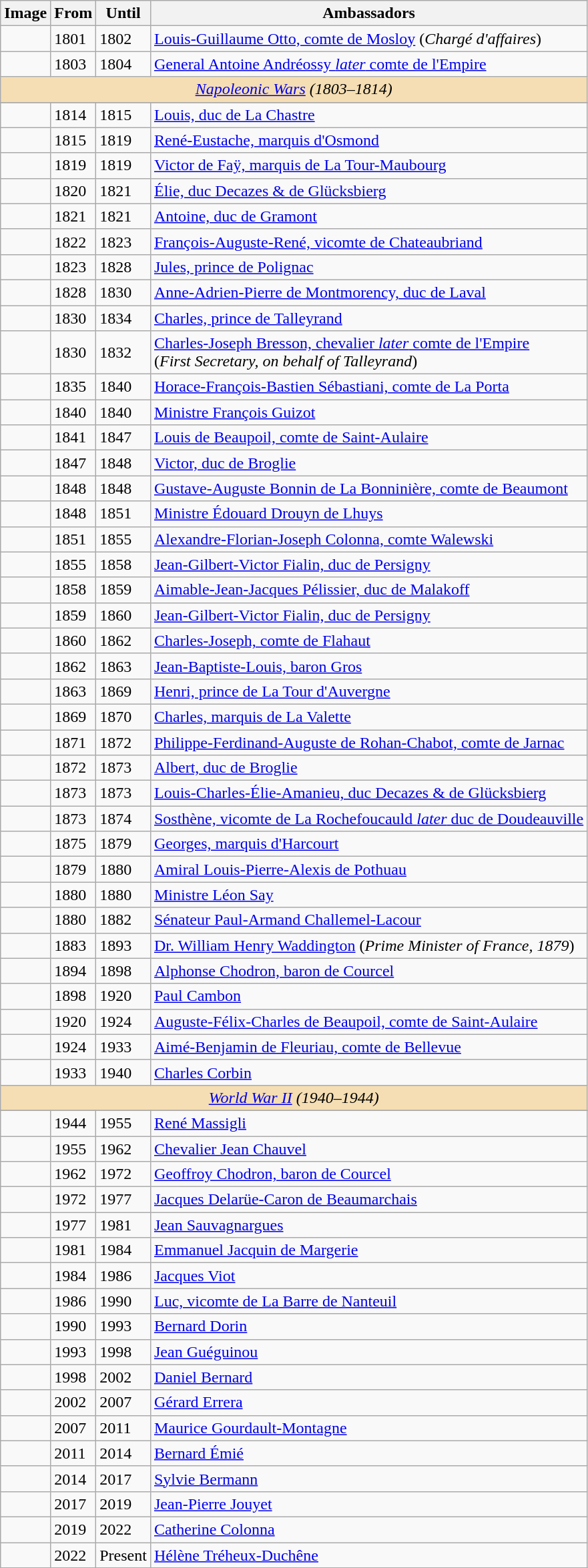<table class="wikitable centre">
<tr>
<th>Image</th>
<th>From</th>
<th>Until</th>
<th>Ambassadors</th>
</tr>
<tr>
<td></td>
<td>1801</td>
<td>1802</td>
<td><a href='#'>Louis-Guillaume Otto, comte de Mosloy</a> (<em>Chargé d'affaires</em>)</td>
</tr>
<tr>
<td></td>
<td>1803</td>
<td>1804</td>
<td><a href='#'>General Antoine Andréossy <em>later</em> comte de l'Empire</a></td>
</tr>
<tr ->
<td align=center bgcolor=wheat colspan=4><em><a href='#'>Napoleonic Wars</a> (1803–1814)</em></td>
</tr>
<tr ->
</tr>
<tr>
<td></td>
<td>1814</td>
<td>1815</td>
<td><a href='#'>Louis, duc de La Chastre</a></td>
</tr>
<tr>
<td></td>
<td>1815</td>
<td>1819</td>
<td><a href='#'>René-Eustache, marquis d'Osmond</a></td>
</tr>
<tr>
<td></td>
<td>1819</td>
<td>1819</td>
<td><a href='#'>Victor de Faÿ, marquis de La Tour-Maubourg</a></td>
</tr>
<tr>
<td></td>
<td>1820</td>
<td>1821</td>
<td><a href='#'>Élie, duc Decazes & de Glücksbierg</a></td>
</tr>
<tr>
<td></td>
<td>1821</td>
<td>1821</td>
<td><a href='#'>Antoine, duc de Gramont</a></td>
</tr>
<tr>
<td></td>
<td>1822</td>
<td>1823</td>
<td><a href='#'>François-Auguste-René, vicomte de Chateaubriand</a></td>
</tr>
<tr>
<td></td>
<td>1823</td>
<td>1828</td>
<td><a href='#'>Jules, prince de Polignac</a></td>
</tr>
<tr>
<td></td>
<td>1828</td>
<td>1830</td>
<td><a href='#'>Anne-Adrien-Pierre de Montmorency, duc de Laval</a></td>
</tr>
<tr>
<td></td>
<td>1830</td>
<td>1834</td>
<td><a href='#'>Charles, prince de Talleyrand</a></td>
</tr>
<tr>
<td></td>
<td>1830</td>
<td>1832</td>
<td><a href='#'>Charles-Joseph Bresson, chevalier <em>later</em> comte de l'Empire</a><br>(<em>First Secretary, on behalf of Talleyrand</em>)</td>
</tr>
<tr>
<td></td>
<td>1835</td>
<td>1840</td>
<td><a href='#'>Horace-François-Bastien Sébastiani, comte de La Porta</a></td>
</tr>
<tr>
<td></td>
<td>1840</td>
<td>1840</td>
<td><a href='#'>Ministre François Guizot</a></td>
</tr>
<tr>
<td></td>
<td>1841</td>
<td>1847</td>
<td><a href='#'>Louis de Beaupoil, comte de Saint-Aulaire</a></td>
</tr>
<tr>
<td></td>
<td>1847</td>
<td>1848</td>
<td><a href='#'>Victor, duc de Broglie</a></td>
</tr>
<tr>
<td></td>
<td>1848</td>
<td>1848</td>
<td><a href='#'>Gustave-Auguste Bonnin de La Bonninière, comte de Beaumont</a></td>
</tr>
<tr>
<td></td>
<td>1848</td>
<td>1851</td>
<td><a href='#'>Ministre Édouard Drouyn de Lhuys</a></td>
</tr>
<tr>
<td></td>
<td>1851</td>
<td>1855</td>
<td><a href='#'>Alexandre-Florian-Joseph Colonna, comte Walewski</a></td>
</tr>
<tr>
<td></td>
<td>1855</td>
<td>1858</td>
<td><a href='#'>Jean-Gilbert-Victor Fialin, duc de Persigny</a></td>
</tr>
<tr>
<td></td>
<td>1858</td>
<td>1859</td>
<td><a href='#'>Aimable-Jean-Jacques Pélissier, duc de Malakoff</a></td>
</tr>
<tr>
<td></td>
<td>1859</td>
<td>1860</td>
<td><a href='#'>Jean-Gilbert-Victor Fialin, duc de Persigny</a></td>
</tr>
<tr>
<td></td>
<td>1860</td>
<td>1862</td>
<td><a href='#'>Charles-Joseph, comte de Flahaut</a></td>
</tr>
<tr>
<td></td>
<td>1862</td>
<td>1863</td>
<td><a href='#'>Jean-Baptiste-Louis, baron Gros</a></td>
</tr>
<tr>
<td></td>
<td>1863</td>
<td>1869</td>
<td><a href='#'>Henri, prince de La Tour d'Auvergne</a></td>
</tr>
<tr>
<td></td>
<td>1869</td>
<td>1870</td>
<td><a href='#'>Charles, marquis de La Valette</a></td>
</tr>
<tr>
<td></td>
<td>1871</td>
<td>1872</td>
<td><a href='#'>Philippe-Ferdinand-Auguste de Rohan-Chabot, comte de Jarnac</a></td>
</tr>
<tr>
<td></td>
<td>1872</td>
<td>1873</td>
<td><a href='#'>Albert, duc de Broglie</a></td>
</tr>
<tr>
<td></td>
<td>1873</td>
<td>1873</td>
<td><a href='#'>Louis-Charles-Élie-Amanieu, duc Decazes & de Glücksbierg</a></td>
</tr>
<tr>
<td></td>
<td>1873</td>
<td>1874</td>
<td><a href='#'>Sosthène, vicomte de La Rochefoucauld <em>later</em> duc de Doudeauville</a></td>
</tr>
<tr>
<td></td>
<td>1875</td>
<td>1879</td>
<td><a href='#'>Georges, marquis d'Harcourt</a></td>
</tr>
<tr>
<td></td>
<td>1879</td>
<td>1880</td>
<td><a href='#'>Amiral Louis-Pierre-Alexis de Pothuau</a></td>
</tr>
<tr>
<td></td>
<td>1880</td>
<td>1880</td>
<td><a href='#'>Ministre Léon Say</a></td>
</tr>
<tr>
<td></td>
<td>1880</td>
<td>1882</td>
<td><a href='#'>Sénateur Paul-Armand Challemel-Lacour</a></td>
</tr>
<tr>
<td></td>
<td>1883</td>
<td>1893</td>
<td><a href='#'>Dr. William Henry Waddington</a> (<em>Prime Minister of France, 1879</em>)</td>
</tr>
<tr>
<td></td>
<td>1894</td>
<td>1898</td>
<td><a href='#'>Alphonse Chodron, baron de Courcel</a></td>
</tr>
<tr>
<td></td>
<td>1898</td>
<td>1920</td>
<td><a href='#'>Paul Cambon</a></td>
</tr>
<tr>
<td></td>
<td>1920</td>
<td>1924</td>
<td><a href='#'>Auguste-Félix-Charles de Beaupoil, comte de Saint-Aulaire</a></td>
</tr>
<tr>
<td></td>
<td>1924</td>
<td>1933</td>
<td><a href='#'>Aimé-Benjamin de Fleuriau, comte de Bellevue</a></td>
</tr>
<tr>
<td></td>
<td>1933</td>
<td>1940</td>
<td><a href='#'>Charles Corbin</a></td>
</tr>
<tr ->
<td align=center bgcolor=wheat colspan=4><em><a href='#'>World War II</a> (1940–1944)</em></td>
</tr>
<tr ->
</tr>
<tr>
<td></td>
<td>1944</td>
<td>1955</td>
<td><a href='#'>René Massigli</a></td>
</tr>
<tr>
<td></td>
<td>1955</td>
<td>1962</td>
<td><a href='#'>Chevalier Jean Chauvel</a></td>
</tr>
<tr>
<td></td>
<td>1962</td>
<td>1972</td>
<td><a href='#'>Geoffroy Chodron, baron de Courcel</a></td>
</tr>
<tr>
<td></td>
<td>1972</td>
<td>1977</td>
<td><a href='#'>Jacques Delarüe-Caron de Beaumarchais</a></td>
</tr>
<tr>
<td></td>
<td>1977</td>
<td>1981</td>
<td><a href='#'>Jean Sauvagnargues</a></td>
</tr>
<tr>
<td></td>
<td>1981</td>
<td>1984</td>
<td><a href='#'>Emmanuel Jacquin de Margerie</a></td>
</tr>
<tr>
<td></td>
<td>1984</td>
<td>1986</td>
<td><a href='#'>Jacques Viot</a></td>
</tr>
<tr>
<td></td>
<td>1986</td>
<td>1990</td>
<td><a href='#'>Luc, vicomte de La Barre de Nanteuil</a></td>
</tr>
<tr>
<td></td>
<td>1990</td>
<td>1993</td>
<td><a href='#'>Bernard Dorin</a></td>
</tr>
<tr>
<td></td>
<td>1993</td>
<td>1998</td>
<td><a href='#'>Jean Guéguinou</a></td>
</tr>
<tr>
<td></td>
<td>1998</td>
<td>2002</td>
<td><a href='#'>Daniel Bernard</a></td>
</tr>
<tr>
<td></td>
<td>2002</td>
<td>2007</td>
<td><a href='#'>Gérard Errera</a></td>
</tr>
<tr>
<td></td>
<td>2007</td>
<td>2011</td>
<td><a href='#'>Maurice Gourdault-Montagne</a></td>
</tr>
<tr>
<td></td>
<td>2011</td>
<td>2014</td>
<td><a href='#'>Bernard Émié</a></td>
</tr>
<tr>
<td></td>
<td>2014</td>
<td>2017</td>
<td><a href='#'>Sylvie Bermann</a></td>
</tr>
<tr>
<td></td>
<td>2017</td>
<td>2019</td>
<td><a href='#'>Jean-Pierre Jouyet</a></td>
</tr>
<tr>
<td></td>
<td>2019</td>
<td>2022</td>
<td><a href='#'>Catherine Colonna</a></td>
</tr>
<tr>
<td></td>
<td>2022</td>
<td>Present</td>
<td><a href='#'>Hélène Tréheux-Duchêne</a></td>
</tr>
<tr>
</tr>
</table>
